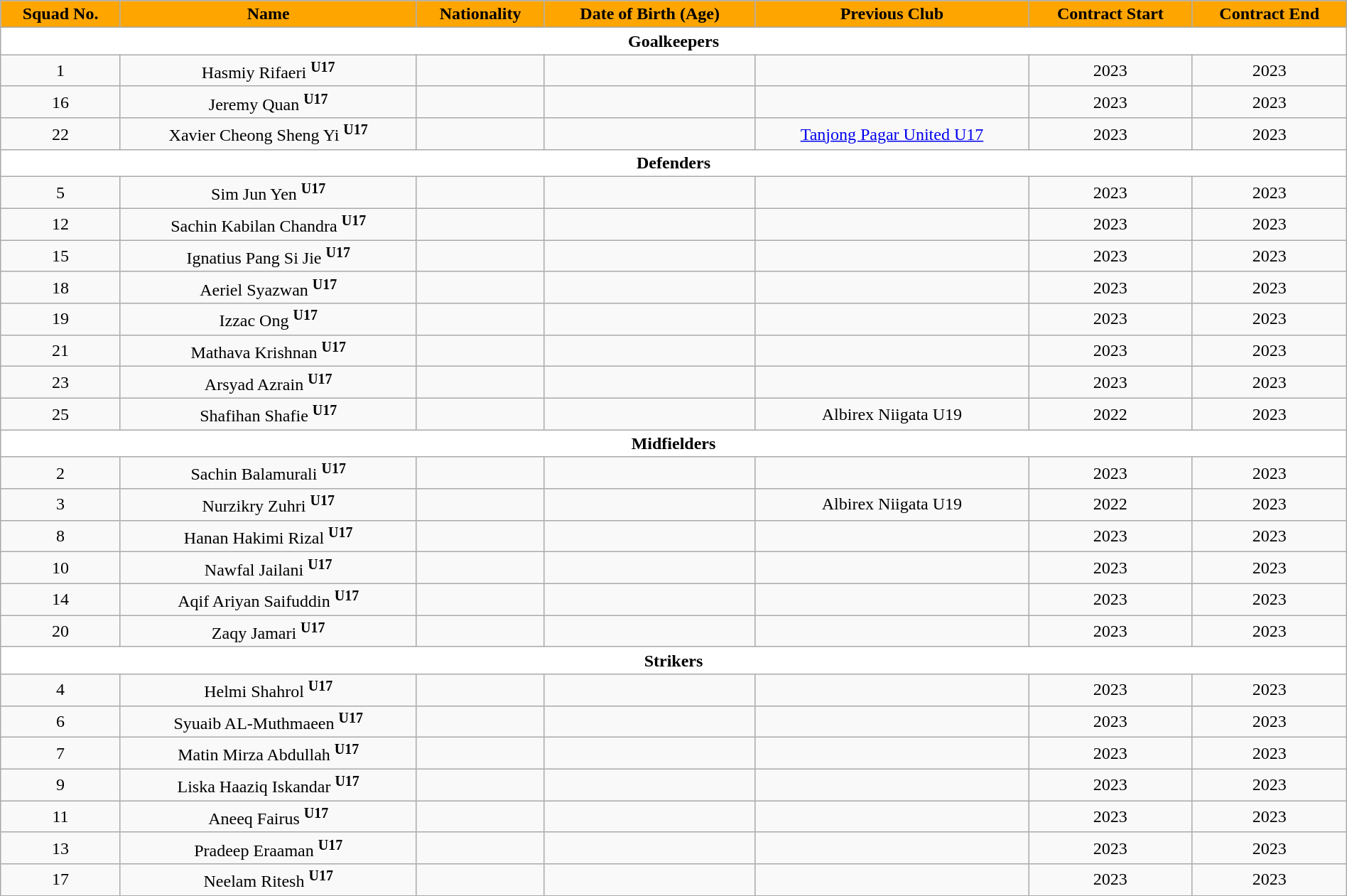<table class="wikitable" style="text-align:center; font-size:100%; width:100%;">
<tr>
<th style="background:#FFA500; color:black; text-align:center;">Squad No.</th>
<th style="background:#FFA500; color:black; text-align:center;">Name</th>
<th style="background:#FFA500; color:black; text-align:center;">Nationality</th>
<th style="background:#FFA500; color:black; text-align:center;">Date of Birth (Age)</th>
<th style="background:#FFA500; color:black; text-align:center;">Previous Club</th>
<th style="background:#FFA500; color:black; text-align:center;">Contract Start</th>
<th style="background:#FFA500; color:black; text-align:center;">Contract End</th>
</tr>
<tr>
<th colspan="8" style="background:white; text-align:center">Goalkeepers</th>
</tr>
<tr>
<td>1</td>
<td>Hasmiy Rifaeri <sup><strong>U17</strong></sup></td>
<td></td>
<td></td>
<td></td>
<td>2023</td>
<td>2023</td>
</tr>
<tr>
<td>16</td>
<td>Jeremy Quan <sup><strong>U17</strong></sup></td>
<td></td>
<td></td>
<td></td>
<td>2023</td>
<td>2023</td>
</tr>
<tr>
<td>22</td>
<td>Xavier Cheong Sheng Yi <sup><strong>U17</strong></sup></td>
<td></td>
<td></td>
<td> <a href='#'>Tanjong Pagar United U17</a></td>
<td>2023</td>
<td>2023</td>
</tr>
<tr>
<th colspan="8" style="background:white; text-align:center">Defenders</th>
</tr>
<tr>
<td>5</td>
<td>Sim Jun Yen <sup><strong>U17</strong></sup></td>
<td></td>
<td></td>
<td></td>
<td>2023</td>
<td>2023</td>
</tr>
<tr>
<td>12</td>
<td>Sachin Kabilan Chandra <sup><strong>U17</strong></sup></td>
<td></td>
<td></td>
<td></td>
<td>2023</td>
<td>2023</td>
</tr>
<tr>
<td>15</td>
<td>Ignatius Pang Si Jie <sup><strong>U17</strong></sup></td>
<td></td>
<td></td>
<td></td>
<td>2023</td>
<td>2023</td>
</tr>
<tr>
<td>18</td>
<td>Aeriel Syazwan <sup><strong>U17</strong></sup></td>
<td></td>
<td></td>
<td></td>
<td>2023</td>
<td>2023</td>
</tr>
<tr>
<td>19</td>
<td>Izzac Ong <sup><strong>U17</strong></sup></td>
<td></td>
<td></td>
<td></td>
<td>2023</td>
<td>2023</td>
</tr>
<tr>
<td>21</td>
<td>Mathava Krishnan <sup><strong>U17</strong></sup></td>
<td></td>
<td></td>
<td></td>
<td>2023</td>
<td>2023</td>
</tr>
<tr>
<td>23</td>
<td>Arsyad Azrain <sup><strong>U17</strong></sup></td>
<td></td>
<td></td>
<td></td>
<td>2023</td>
<td>2023</td>
</tr>
<tr>
<td>25</td>
<td>Shafihan Shafie <sup><strong>U17</strong></sup></td>
<td></td>
<td></td>
<td> Albirex Niigata U19</td>
<td>2022</td>
<td>2023</td>
</tr>
<tr>
<th colspan="8" style="background:white; text-align:center">Midfielders</th>
</tr>
<tr>
<td>2</td>
<td>Sachin Balamurali <sup><strong>U17</strong></sup></td>
<td></td>
<td></td>
<td></td>
<td>2023</td>
<td>2023</td>
</tr>
<tr>
<td>3</td>
<td>Nurzikry Zuhri <sup><strong>U17</strong></sup></td>
<td></td>
<td></td>
<td> Albirex Niigata U19</td>
<td>2022</td>
<td>2023</td>
</tr>
<tr>
<td>8</td>
<td>Hanan Hakimi Rizal <sup><strong>U17</strong></sup></td>
<td></td>
<td></td>
<td></td>
<td>2023</td>
<td>2023</td>
</tr>
<tr>
<td>10</td>
<td>Nawfal Jailani <sup><strong>U17</strong></sup></td>
<td></td>
<td></td>
<td></td>
<td>2023</td>
<td>2023</td>
</tr>
<tr>
<td>14</td>
<td>Aqif Ariyan Saifuddin <sup><strong>U17</strong></sup></td>
<td></td>
<td></td>
<td></td>
<td>2023</td>
<td>2023</td>
</tr>
<tr>
<td>20</td>
<td>Zaqy Jamari <sup><strong>U17</strong></sup></td>
<td></td>
<td></td>
<td></td>
<td>2023</td>
<td>2023</td>
</tr>
<tr>
<th colspan="8" style="background:white; text-align:center">Strikers</th>
</tr>
<tr>
<td>4</td>
<td>Helmi Shahrol <sup><strong>U17</strong></sup></td>
<td></td>
<td></td>
<td></td>
<td>2023</td>
<td>2023</td>
</tr>
<tr>
<td>6</td>
<td>Syuaib AL-Muthmaeen <sup><strong>U17</strong></sup></td>
<td></td>
<td></td>
<td></td>
<td>2023</td>
<td>2023</td>
</tr>
<tr>
<td>7</td>
<td>Matin Mirza Abdullah <sup><strong>U17</strong></sup></td>
<td></td>
<td></td>
<td></td>
<td>2023</td>
<td>2023</td>
</tr>
<tr>
<td>9</td>
<td>Liska Haaziq Iskandar <sup><strong>U17</strong></sup></td>
<td></td>
<td></td>
<td></td>
<td>2023</td>
<td>2023</td>
</tr>
<tr>
<td>11</td>
<td>Aneeq Fairus <sup><strong>U17</strong></sup></td>
<td></td>
<td></td>
<td></td>
<td>2023</td>
<td>2023</td>
</tr>
<tr>
<td>13</td>
<td>Pradeep Eraaman <sup><strong>U17</strong></sup></td>
<td></td>
<td></td>
<td></td>
<td>2023</td>
<td>2023</td>
</tr>
<tr>
<td>17</td>
<td>Neelam Ritesh <sup><strong>U17</strong></sup></td>
<td></td>
<td></td>
<td></td>
<td>2023</td>
<td>2023</td>
</tr>
<tr>
</tr>
</table>
